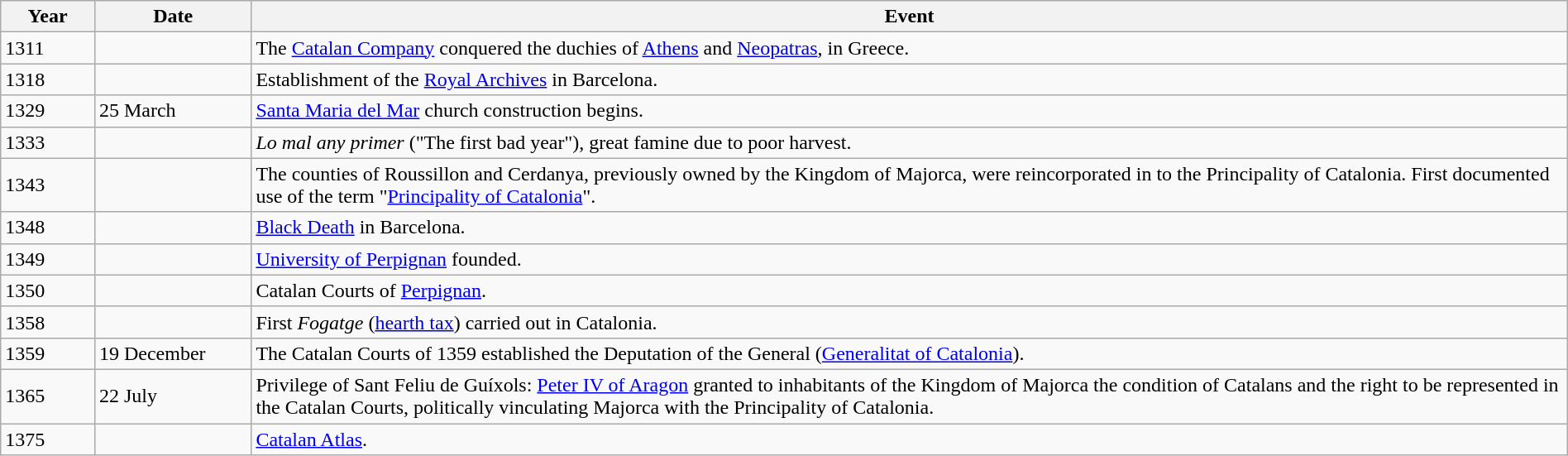<table class="wikitable" width="100%">
<tr>
<th style="width:6%">Year</th>
<th style="width:10%">Date</th>
<th>Event</th>
</tr>
<tr>
<td>1311</td>
<td></td>
<td>The <a href='#'>Catalan Company</a> conquered the duchies of <a href='#'>Athens</a> and <a href='#'>Neopatras</a>, in Greece.</td>
</tr>
<tr>
<td>1318</td>
<td></td>
<td>Establishment of the <a href='#'>Royal Archives</a> in Barcelona.</td>
</tr>
<tr>
<td>1329</td>
<td>25 March</td>
<td><a href='#'>Santa Maria del Mar</a> church construction begins.</td>
</tr>
<tr>
<td>1333</td>
<td></td>
<td><em>Lo mal any primer</em> ("The first bad year"), great famine due to poor harvest.</td>
</tr>
<tr>
<td>1343</td>
<td></td>
<td>The counties of Roussillon and Cerdanya, previously owned by the Kingdom of Majorca, were reincorporated in to the Principality of Catalonia. First documented use of the term "<a href='#'>Principality of Catalonia</a>".</td>
</tr>
<tr>
<td>1348</td>
<td></td>
<td><a href='#'>Black Death</a> in Barcelona.</td>
</tr>
<tr>
<td>1349</td>
<td></td>
<td><a href='#'>University of Perpignan</a> founded.</td>
</tr>
<tr>
<td>1350</td>
<td></td>
<td>Catalan Courts of <a href='#'>Perpignan</a>.</td>
</tr>
<tr>
<td>1358</td>
<td></td>
<td>First <em>Fogatge</em> (<a href='#'>hearth tax</a>) carried out in Catalonia.</td>
</tr>
<tr>
<td>1359</td>
<td>19 December</td>
<td>The Catalan Courts of 1359 established the Deputation of the General (<a href='#'>Generalitat of Catalonia</a>).</td>
</tr>
<tr>
<td>1365</td>
<td>22 July</td>
<td>Privilege of Sant Feliu de Guíxols: <a href='#'>Peter IV of Aragon</a> granted to inhabitants of the Kingdom of Majorca the condition of Catalans and the right to be represented in the Catalan Courts, politically vinculating Majorca with the Principality of Catalonia.</td>
</tr>
<tr>
<td>1375</td>
<td></td>
<td><a href='#'>Catalan Atlas</a>.</td>
</tr>
</table>
